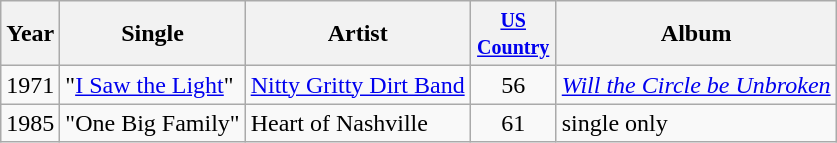<table class="wikitable">
<tr>
<th>Year</th>
<th>Single</th>
<th>Artist</th>
<th style="width:50px;"><small><a href='#'>US Country</a></small></th>
<th>Album</th>
</tr>
<tr>
<td>1971</td>
<td>"<a href='#'>I Saw the Light</a>"</td>
<td><a href='#'>Nitty Gritty Dirt Band</a></td>
<td style="text-align:center;">56</td>
<td><em><a href='#'>Will the Circle be Unbroken</a></em></td>
</tr>
<tr>
<td>1985</td>
<td>"One Big Family"</td>
<td>Heart of Nashville</td>
<td style="text-align:center;">61</td>
<td>single only</td>
</tr>
</table>
